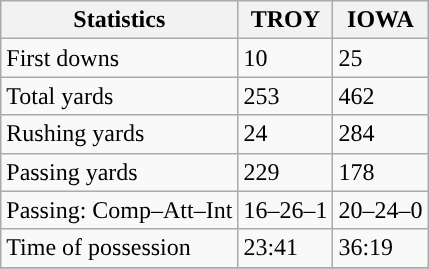<table class="wikitable" style="float: left;">
<tr>
<th>Statistics</th>
<th>TROY</th>
<th>IOWA</th>
</tr>
<tr>
<td>First downs</td>
<td>10</td>
<td>25</td>
</tr>
<tr>
<td>Total yards</td>
<td>253</td>
<td>462</td>
</tr>
<tr>
<td>Rushing yards</td>
<td>24</td>
<td>284</td>
</tr>
<tr>
<td>Passing yards</td>
<td>229</td>
<td>178</td>
</tr>
<tr>
<td>Passing: Comp–Att–Int</td>
<td>16–26–1</td>
<td>20–24–0</td>
</tr>
<tr>
<td>Time of possession</td>
<td>23:41</td>
<td>36:19</td>
</tr>
<tr>
</tr>
</table>
